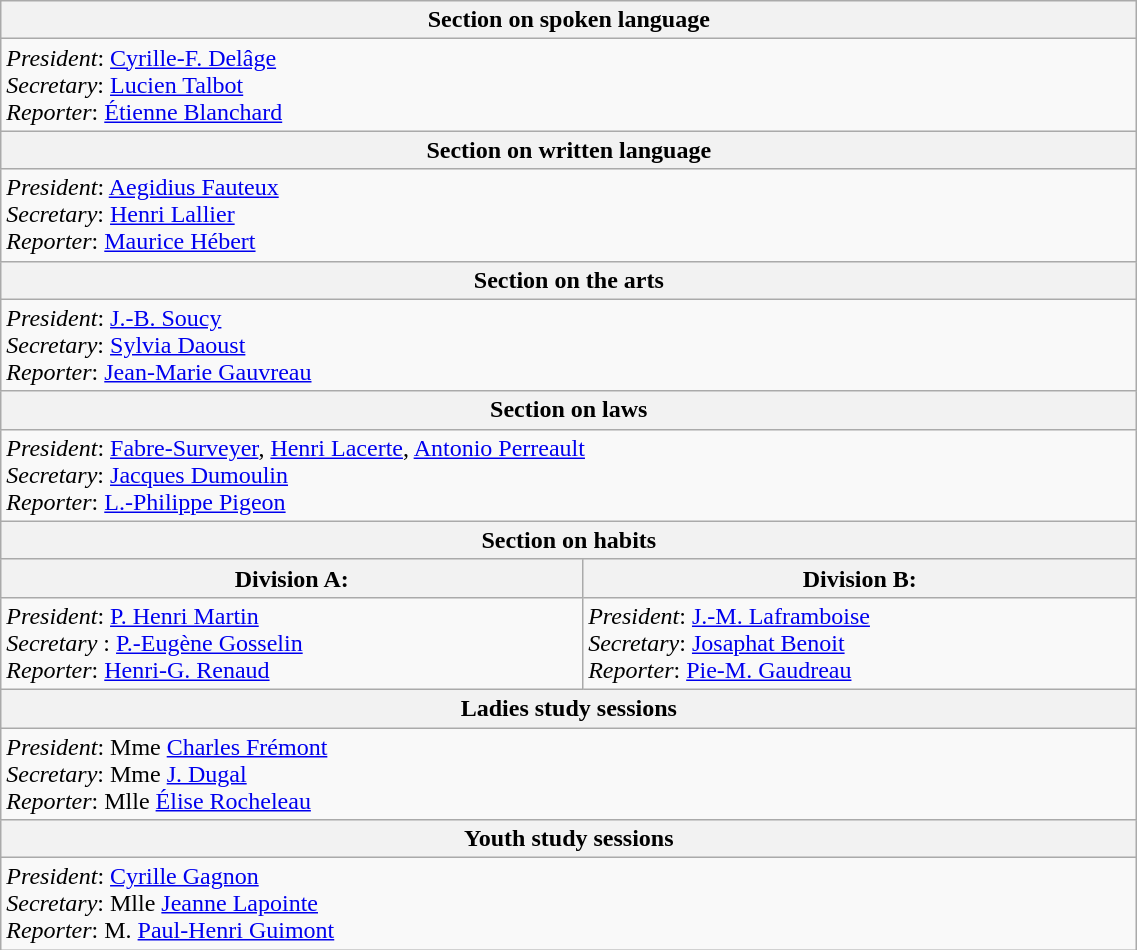<table class="wikitable" border="1" width="60%">
<tr>
<th colspan="3">Section on spoken language</th>
</tr>
<tr>
<td colspan="3"><em>President</em>: <a href='#'>Cyrille-F. Delâge</a> <br> <em>Secretary</em>: <a href='#'>Lucien Talbot</a> <br> <em>Reporter</em>: <a href='#'>Étienne Blanchard</a></td>
</tr>
<tr>
<th colspan="3">Section on written language</th>
</tr>
<tr>
<td colspan="3"><em>President</em>: <a href='#'>Aegidius Fauteux</a> <br> <em>Secretary</em>: <a href='#'>Henri Lallier</a> <br> <em>Reporter</em>: <a href='#'>Maurice Hébert</a></td>
</tr>
<tr>
<th colspan="3">Section on the arts</th>
</tr>
<tr>
<td colspan="3"><em>President</em>: <a href='#'>J.-B. Soucy</a><br> <em>Secretary</em>: <a href='#'>Sylvia Daoust</a> <br> <em>Reporter</em>: <a href='#'>Jean-Marie Gauvreau</a></td>
</tr>
<tr>
<th colspan="3">Section on laws</th>
</tr>
<tr>
<td colspan="3"><em>President</em>: <a href='#'>Fabre-Surveyer</a>, <a href='#'>Henri Lacerte</a>, <a href='#'>Antonio Perreault</a><br> <em>Secretary</em>: <a href='#'>Jacques Dumoulin</a> <br> <em>Reporter</em>: <a href='#'>L.-Philippe Pigeon</a></td>
</tr>
<tr>
<th colspan="2">Section on habits</th>
</tr>
<tr>
<th>Division A:</th>
<th>Division B:</th>
</tr>
<tr>
<td><em>President</em>: <a href='#'>P. Henri Martin</a><br> <em>Secretary</em> : <a href='#'>P.-Eugène Gosselin</a> <br> <em>Reporter</em>: <a href='#'>Henri-G. Renaud</a></td>
<td><em>President</em>: <a href='#'>J.-M. Laframboise</a><br> <em>Secretary</em>: <a href='#'>Josaphat Benoit</a> <br> <em>Reporter</em>: <a href='#'>Pie-M. Gaudreau</a></td>
</tr>
<tr>
<th colspan="3">Ladies study sessions</th>
</tr>
<tr>
<td colspan="3"><em>President</em>: Mme <a href='#'>Charles Frémont</a><br> <em>Secretary</em>: Mme <a href='#'>J. Dugal</a> <br> <em>Reporter</em>: Mlle <a href='#'>Élise Rocheleau</a></td>
</tr>
<tr>
<th colspan="3">Youth study sessions</th>
</tr>
<tr>
<td colspan="3"><em>President</em>: <a href='#'>Cyrille Gagnon</a><br> <em>Secretary</em>: Mlle <a href='#'>Jeanne Lapointe</a> <br> <em>Reporter</em>: M. <a href='#'>Paul-Henri Guimont</a></td>
</tr>
</table>
